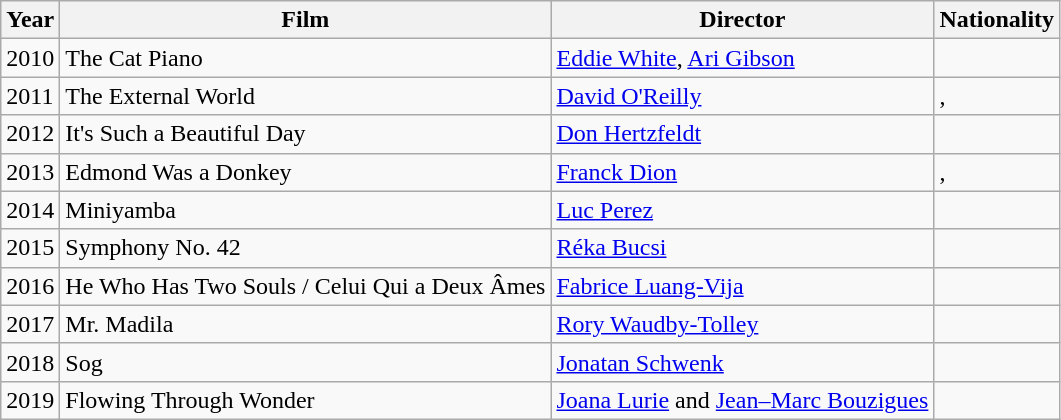<table class="wikitable">
<tr>
<th>Year</th>
<th>Film</th>
<th>Director</th>
<th>Nationality</th>
</tr>
<tr>
<td>2010</td>
<td>The Cat Piano</td>
<td><a href='#'>Eddie White</a>, <a href='#'>Ari Gibson</a></td>
<td></td>
</tr>
<tr>
<td>2011</td>
<td>The External World</td>
<td><a href='#'>David O'Reilly</a></td>
<td>, </td>
</tr>
<tr>
<td>2012</td>
<td>It's Such a Beautiful Day</td>
<td><a href='#'>Don Hertzfeldt</a></td>
<td></td>
</tr>
<tr>
<td>2013</td>
<td>Edmond Was a Donkey</td>
<td><a href='#'>Franck Dion</a></td>
<td>, </td>
</tr>
<tr>
<td>2014</td>
<td>Miniyamba</td>
<td><a href='#'>Luc Perez</a></td>
<td></td>
</tr>
<tr>
<td>2015</td>
<td>Symphony No. 42</td>
<td><a href='#'>Réka Bucsi</a></td>
<td></td>
</tr>
<tr>
<td>2016</td>
<td>He Who Has Two Souls / Celui Qui a Deux Âmes</td>
<td><a href='#'>Fabrice Luang-Vija</a></td>
<td></td>
</tr>
<tr>
<td>2017</td>
<td>Mr. Madila</td>
<td><a href='#'>Rory Waudby-Tolley</a></td>
<td></td>
</tr>
<tr>
<td>2018</td>
<td>Sog</td>
<td><a href='#'>Jonatan Schwenk</a></td>
<td></td>
</tr>
<tr>
<td>2019</td>
<td>Flowing Through Wonder</td>
<td><a href='#'>Joana Lurie</a> and <a href='#'>Jean–Marc Bouzigues</a></td>
<td></td>
</tr>
</table>
